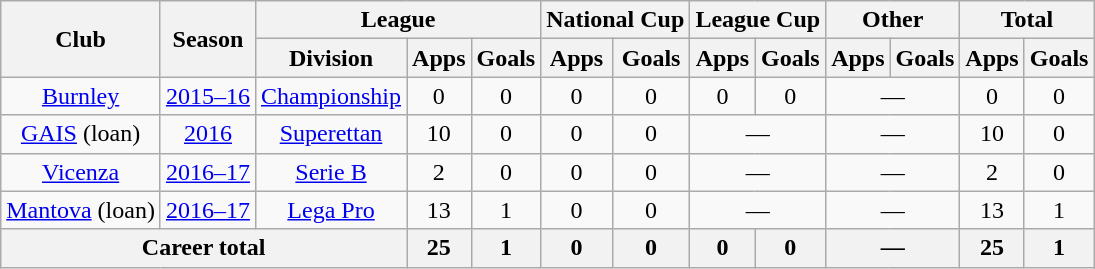<table class="wikitable" style="text-align:center">
<tr>
<th rowspan="2">Club</th>
<th rowspan="2">Season</th>
<th colspan="3">League</th>
<th colspan="2">National Cup</th>
<th colspan="2">League Cup</th>
<th colspan="2">Other</th>
<th colspan="2">Total</th>
</tr>
<tr>
<th>Division</th>
<th>Apps</th>
<th>Goals</th>
<th>Apps</th>
<th>Goals</th>
<th>Apps</th>
<th>Goals</th>
<th>Apps</th>
<th>Goals</th>
<th>Apps</th>
<th>Goals</th>
</tr>
<tr>
<td><a href='#'>Burnley</a></td>
<td><a href='#'>2015–16</a></td>
<td><a href='#'>Championship</a></td>
<td>0</td>
<td>0</td>
<td>0</td>
<td>0</td>
<td>0</td>
<td>0</td>
<td colspan="2">—</td>
<td>0</td>
<td>0</td>
</tr>
<tr>
<td><a href='#'>GAIS</a> (loan)</td>
<td><a href='#'>2016</a></td>
<td><a href='#'>Superettan</a></td>
<td>10</td>
<td>0</td>
<td>0</td>
<td>0</td>
<td colspan="2">—</td>
<td colspan="2">—</td>
<td>10</td>
<td>0</td>
</tr>
<tr>
<td><a href='#'>Vicenza</a></td>
<td><a href='#'>2016–17</a></td>
<td><a href='#'>Serie B</a></td>
<td>2</td>
<td>0</td>
<td>0</td>
<td>0</td>
<td colspan="2">—</td>
<td colspan="2">—</td>
<td>2</td>
<td>0</td>
</tr>
<tr>
<td><a href='#'>Mantova</a> (loan)</td>
<td><a href='#'>2016–17</a></td>
<td><a href='#'>Lega Pro</a></td>
<td>13</td>
<td>1</td>
<td>0</td>
<td>0</td>
<td colspan="2">—</td>
<td colspan="2">—</td>
<td>13</td>
<td>1</td>
</tr>
<tr>
<th colspan="3">Career total</th>
<th>25</th>
<th>1</th>
<th>0</th>
<th>0</th>
<th>0</th>
<th>0</th>
<th colspan="2">—</th>
<th>25</th>
<th>1</th>
</tr>
</table>
